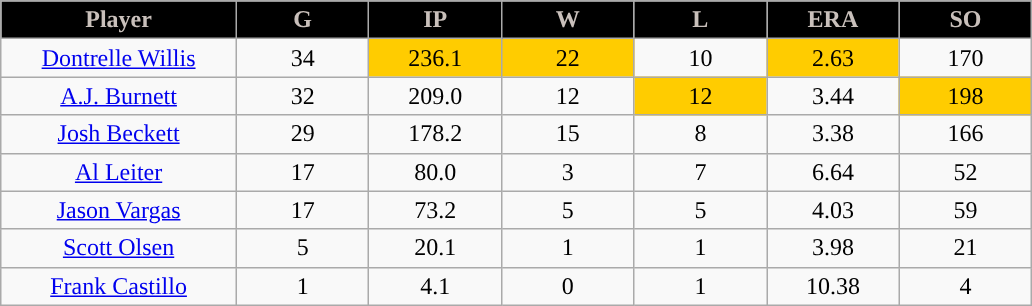<table class="wikitable sortable">
<tr>
<th style=" background:#000000; color:#C9C0BB;" width="16%">Player</th>
<th style=" background:#000000; color:#C9C0BB;" width="9%">G</th>
<th style=" background:#000000; color:#C9C0BB;" width="9%">IP</th>
<th style=" background:#000000; color:#C9C0BB;" width="9%">W</th>
<th style=" background:#000000; color:#C9C0BB;" width="9%">L</th>
<th style=" background:#000000; color:#C9C0BB;" width="9%">ERA</th>
<th style=" background:#000000; color:#C9C0BB;" width="9%">SO</th>
</tr>
<tr align="center">
<td><a href='#'>Dontrelle Willis</a></td>
<td>34</td>
<td bgcolor="#FFCC00">236.1</td>
<td bgcolor="#FFCC00">22</td>
<td>10</td>
<td bgcolor="#FFCC00">2.63</td>
<td>170</td>
</tr>
<tr align=center>
<td><a href='#'>A.J. Burnett</a></td>
<td>32</td>
<td>209.0</td>
<td>12</td>
<td bgcolor="FFCC00">12</td>
<td>3.44</td>
<td bgcolor="#FFCC00">198</td>
</tr>
<tr align=center>
<td><a href='#'>Josh Beckett</a></td>
<td>29</td>
<td>178.2</td>
<td>15</td>
<td>8</td>
<td>3.38</td>
<td>166</td>
</tr>
<tr align=center>
<td><a href='#'>Al Leiter</a></td>
<td>17</td>
<td>80.0</td>
<td>3</td>
<td>7</td>
<td>6.64</td>
<td>52</td>
</tr>
<tr align=center>
<td><a href='#'>Jason Vargas</a></td>
<td>17</td>
<td>73.2</td>
<td>5</td>
<td>5</td>
<td>4.03</td>
<td>59</td>
</tr>
<tr align=center>
<td><a href='#'>Scott Olsen</a></td>
<td>5</td>
<td>20.1</td>
<td>1</td>
<td>1</td>
<td>3.98</td>
<td>21</td>
</tr>
<tr align=center>
<td><a href='#'>Frank Castillo</a></td>
<td>1</td>
<td>4.1</td>
<td>0</td>
<td>1</td>
<td>10.38</td>
<td>4</td>
</tr>
</table>
